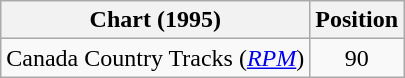<table class="wikitable sortable">
<tr>
<th scope="col">Chart (1995)</th>
<th scope="col">Position</th>
</tr>
<tr>
<td>Canada Country Tracks (<em><a href='#'>RPM</a></em>)</td>
<td align="center">90</td>
</tr>
</table>
